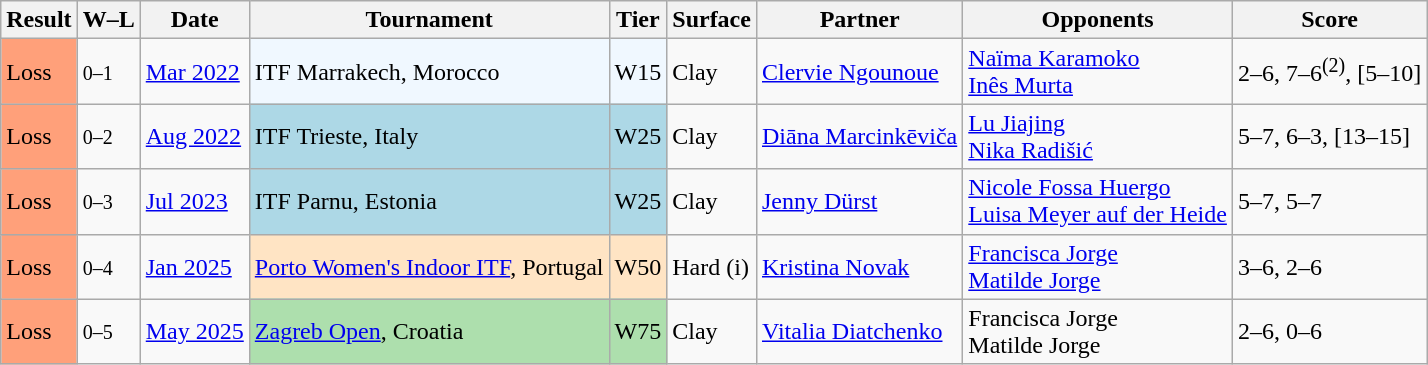<table class="sortable wikitable">
<tr>
<th>Result</th>
<th class="unsortable">W–L</th>
<th>Date</th>
<th>Tournament</th>
<th>Tier</th>
<th>Surface</th>
<th>Partner</th>
<th>Opponents</th>
<th class="unsortable">Score</th>
</tr>
<tr>
<td style="background:#ffa07a;">Loss</td>
<td><small>0–1</small></td>
<td><a href='#'>Mar 2022</a></td>
<td style="background:#f0f8ff;">ITF Marrakech, Morocco</td>
<td style="background:#f0f8ff;">W15</td>
<td>Clay</td>
<td> <a href='#'>Clervie Ngounoue</a></td>
<td> <a href='#'>Naïma Karamoko</a><br> <a href='#'>Inês Murta</a></td>
<td>2–6, 7–6<sup>(2)</sup>, [5–10]</td>
</tr>
<tr>
<td style="background:#ffa07a;">Loss</td>
<td><small>0–2</small></td>
<td><a href='#'>Aug 2022</a></td>
<td style="background:lightblue;">ITF Trieste, Italy</td>
<td style="background:lightblue;">W25</td>
<td>Clay</td>
<td> <a href='#'>Diāna Marcinkēviča</a></td>
<td> <a href='#'>Lu Jiajing</a><br> <a href='#'>Nika Radišić</a></td>
<td>5–7, 6–3, [13–15]</td>
</tr>
<tr>
<td style="background:#ffa07a;">Loss</td>
<td><small>0–3</small></td>
<td><a href='#'>Jul 2023</a></td>
<td style="background:lightblue;">ITF Parnu, Estonia</td>
<td style="background:lightblue;">W25</td>
<td>Clay</td>
<td> <a href='#'>Jenny Dürst</a></td>
<td> <a href='#'>Nicole Fossa Huergo</a><br> <a href='#'>Luisa Meyer auf der Heide</a></td>
<td>5–7, 5–7</td>
</tr>
<tr>
<td style="background:#ffa07a;">Loss</td>
<td><small>0–4</small></td>
<td><a href='#'>Jan 2025</a></td>
<td style="background:#ffe4c4;"><a href='#'>Porto Women's Indoor ITF</a>, Portugal</td>
<td style="background:#ffe4c4;">W50</td>
<td>Hard (i)</td>
<td> <a href='#'>Kristina Novak</a></td>
<td> <a href='#'>Francisca Jorge</a><br> <a href='#'>Matilde Jorge</a></td>
<td>3–6, 2–6</td>
</tr>
<tr>
<td style="background:#ffa07a;">Loss</td>
<td><small>0–5</small></td>
<td><a href='#'>May 2025</a></td>
<td style="background:#addfad;"><a href='#'>Zagreb Open</a>, Croatia</td>
<td style="background:#addfad;">W75</td>
<td>Clay</td>
<td> <a href='#'>Vitalia Diatchenko</a></td>
<td> Francisca Jorge<br> Matilde Jorge</td>
<td>2–6, 0–6</td>
</tr>
</table>
